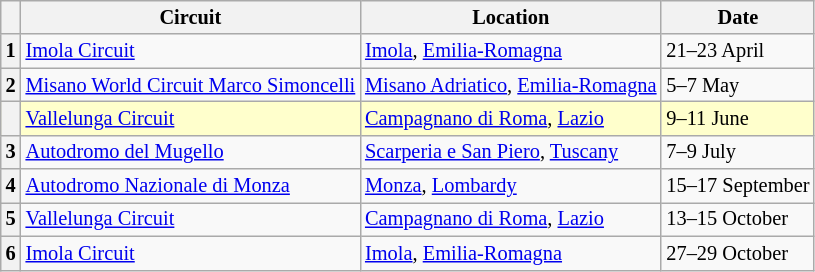<table class="wikitable" style="font-size: 85%">
<tr>
<th></th>
<th>Circuit</th>
<th>Location</th>
<th>Date</th>
</tr>
<tr>
<th>1</th>
<td> <a href='#'>Imola Circuit</a></td>
<td><a href='#'>Imola</a>, <a href='#'>Emilia-Romagna</a></td>
<td>21–23 April</td>
</tr>
<tr>
<th>2</th>
<td> <a href='#'>Misano World Circuit Marco Simoncelli</a></td>
<td><a href='#'>Misano Adriatico</a>, <a href='#'>Emilia-Romagna</a></td>
<td>5–7 May</td>
</tr>
<tr style="background:#ffffcc;">
<th></th>
<td> <a href='#'>Vallelunga Circuit</a></td>
<td><a href='#'>Campagnano di Roma</a>, <a href='#'>Lazio</a></td>
<td>9–11 June</td>
</tr>
<tr>
<th>3</th>
<td> <a href='#'>Autodromo del Mugello</a></td>
<td><a href='#'>Scarperia e San Piero</a>, <a href='#'>Tuscany</a></td>
<td>7–9 July</td>
</tr>
<tr>
<th>4</th>
<td> <a href='#'>Autodromo Nazionale di Monza</a></td>
<td><a href='#'>Monza</a>, <a href='#'>Lombardy</a></td>
<td>15–17 September</td>
</tr>
<tr>
<th>5</th>
<td> <a href='#'>Vallelunga Circuit</a></td>
<td><a href='#'>Campagnano di Roma</a>, <a href='#'>Lazio</a></td>
<td>13–15 October</td>
</tr>
<tr>
<th>6</th>
<td> <a href='#'>Imola Circuit</a></td>
<td><a href='#'>Imola</a>, <a href='#'>Emilia-Romagna</a></td>
<td>27–29 October</td>
</tr>
</table>
